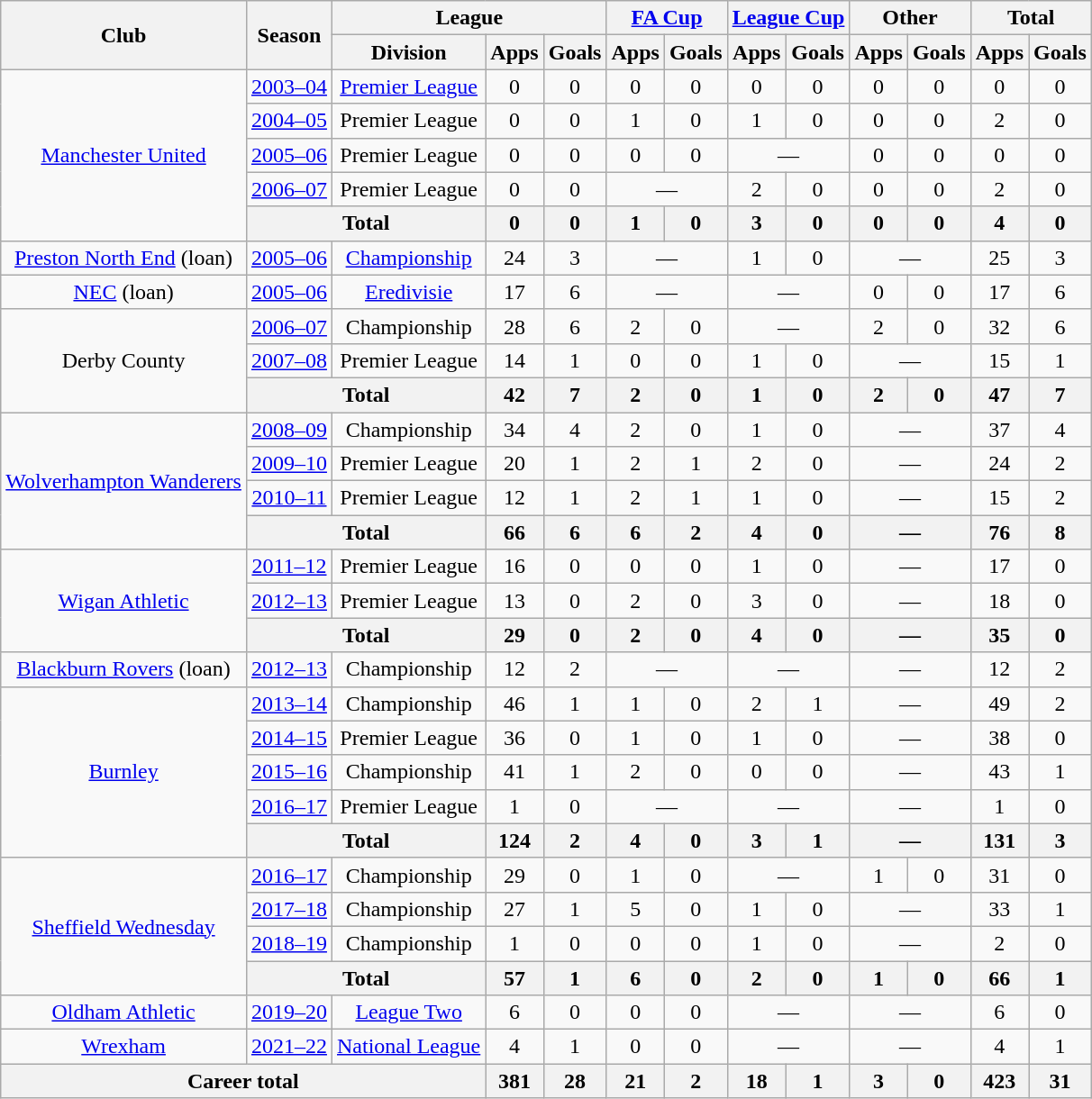<table class="wikitable" style="text-align:center">
<tr>
<th rowspan="2">Club</th>
<th rowspan="2">Season</th>
<th colspan="3">League</th>
<th colspan="2"><a href='#'>FA Cup</a></th>
<th colspan="2"><a href='#'>League Cup</a></th>
<th colspan="2">Other</th>
<th colspan="2">Total</th>
</tr>
<tr>
<th>Division</th>
<th>Apps</th>
<th>Goals</th>
<th>Apps</th>
<th>Goals</th>
<th>Apps</th>
<th>Goals</th>
<th>Apps</th>
<th>Goals</th>
<th>Apps</th>
<th>Goals</th>
</tr>
<tr>
<td rowspan="5"><a href='#'>Manchester United</a></td>
<td><a href='#'>2003–04</a></td>
<td><a href='#'>Premier League</a></td>
<td>0</td>
<td>0</td>
<td>0</td>
<td>0</td>
<td>0</td>
<td>0</td>
<td>0</td>
<td>0</td>
<td>0</td>
<td>0</td>
</tr>
<tr>
<td><a href='#'>2004–05</a></td>
<td>Premier League</td>
<td>0</td>
<td>0</td>
<td>1</td>
<td>0</td>
<td>1</td>
<td>0</td>
<td>0</td>
<td>0</td>
<td>2</td>
<td>0</td>
</tr>
<tr>
<td><a href='#'>2005–06</a></td>
<td>Premier League</td>
<td>0</td>
<td>0</td>
<td>0</td>
<td>0</td>
<td colspan="2">—</td>
<td>0</td>
<td>0</td>
<td>0</td>
<td>0</td>
</tr>
<tr>
<td><a href='#'>2006–07</a></td>
<td>Premier League</td>
<td>0</td>
<td>0</td>
<td colspan="2">—</td>
<td>2</td>
<td>0</td>
<td>0</td>
<td>0</td>
<td>2</td>
<td>0</td>
</tr>
<tr>
<th colspan="2">Total</th>
<th>0</th>
<th>0</th>
<th>1</th>
<th>0</th>
<th>3</th>
<th>0</th>
<th>0</th>
<th>0</th>
<th>4</th>
<th>0</th>
</tr>
<tr>
<td><a href='#'>Preston North End</a> (loan)</td>
<td><a href='#'>2005–06</a></td>
<td><a href='#'>Championship</a></td>
<td>24</td>
<td>3</td>
<td colspan="2">—</td>
<td>1</td>
<td>0</td>
<td colspan="2">—</td>
<td>25</td>
<td>3</td>
</tr>
<tr>
<td><a href='#'>NEC</a> (loan)</td>
<td><a href='#'>2005–06</a></td>
<td><a href='#'>Eredivisie</a></td>
<td>17</td>
<td>6</td>
<td colspan="2">—</td>
<td colspan="2">—</td>
<td>0</td>
<td>0</td>
<td>17</td>
<td>6</td>
</tr>
<tr>
<td rowspan="3">Derby County</td>
<td><a href='#'>2006–07</a></td>
<td>Championship</td>
<td>28</td>
<td>6</td>
<td>2</td>
<td>0</td>
<td colspan="2">—</td>
<td>2</td>
<td>0</td>
<td>32</td>
<td>6</td>
</tr>
<tr>
<td><a href='#'>2007–08</a></td>
<td>Premier League</td>
<td>14</td>
<td>1</td>
<td>0</td>
<td>0</td>
<td>1</td>
<td>0</td>
<td colspan="2">—</td>
<td>15</td>
<td>1</td>
</tr>
<tr>
<th colspan="2">Total</th>
<th>42</th>
<th>7</th>
<th>2</th>
<th>0</th>
<th>1</th>
<th>0</th>
<th>2</th>
<th>0</th>
<th>47</th>
<th>7</th>
</tr>
<tr>
<td rowspan="4"><a href='#'>Wolverhampton Wanderers</a></td>
<td><a href='#'>2008–09</a></td>
<td>Championship</td>
<td>34</td>
<td>4</td>
<td>2</td>
<td>0</td>
<td>1</td>
<td>0</td>
<td colspan="2">—</td>
<td>37</td>
<td>4</td>
</tr>
<tr>
<td><a href='#'>2009–10</a></td>
<td>Premier League</td>
<td>20</td>
<td>1</td>
<td>2</td>
<td>1</td>
<td>2</td>
<td>0</td>
<td colspan="2">—</td>
<td>24</td>
<td>2</td>
</tr>
<tr>
<td><a href='#'>2010–11</a></td>
<td>Premier League</td>
<td>12</td>
<td>1</td>
<td>2</td>
<td>1</td>
<td>1</td>
<td>0</td>
<td colspan="2">—</td>
<td>15</td>
<td>2</td>
</tr>
<tr>
<th colspan="2">Total</th>
<th>66</th>
<th>6</th>
<th>6</th>
<th>2</th>
<th>4</th>
<th>0</th>
<th colspan="2">—</th>
<th>76</th>
<th>8</th>
</tr>
<tr>
<td rowspan="3"><a href='#'>Wigan Athletic</a></td>
<td><a href='#'>2011–12</a></td>
<td>Premier League</td>
<td>16</td>
<td>0</td>
<td>0</td>
<td>0</td>
<td>1</td>
<td>0</td>
<td colspan="2">—</td>
<td>17</td>
<td>0</td>
</tr>
<tr>
<td><a href='#'>2012–13</a></td>
<td>Premier League</td>
<td>13</td>
<td>0</td>
<td>2</td>
<td>0</td>
<td>3</td>
<td>0</td>
<td colspan="2">—</td>
<td>18</td>
<td>0</td>
</tr>
<tr>
<th colspan="2">Total</th>
<th>29</th>
<th>0</th>
<th>2</th>
<th>0</th>
<th>4</th>
<th>0</th>
<th colspan="2">—</th>
<th>35</th>
<th>0</th>
</tr>
<tr>
<td><a href='#'>Blackburn Rovers</a> (loan)</td>
<td><a href='#'>2012–13</a></td>
<td>Championship</td>
<td>12</td>
<td>2</td>
<td colspan="2">—</td>
<td colspan="2">—</td>
<td colspan="2">—</td>
<td>12</td>
<td>2</td>
</tr>
<tr>
<td rowspan="5"><a href='#'>Burnley</a></td>
<td><a href='#'>2013–14</a></td>
<td>Championship</td>
<td>46</td>
<td>1</td>
<td>1</td>
<td>0</td>
<td>2</td>
<td>1</td>
<td colspan="2">—</td>
<td>49</td>
<td>2</td>
</tr>
<tr>
<td><a href='#'>2014–15</a></td>
<td>Premier League</td>
<td>36</td>
<td>0</td>
<td>1</td>
<td>0</td>
<td>1</td>
<td>0</td>
<td colspan="2">—</td>
<td>38</td>
<td>0</td>
</tr>
<tr>
<td><a href='#'>2015–16</a></td>
<td>Championship</td>
<td>41</td>
<td>1</td>
<td>2</td>
<td>0</td>
<td>0</td>
<td>0</td>
<td colspan="2">—</td>
<td>43</td>
<td>1</td>
</tr>
<tr>
<td><a href='#'>2016–17</a></td>
<td>Premier League</td>
<td>1</td>
<td>0</td>
<td colspan="2">—</td>
<td colspan="2">—</td>
<td colspan="2">—</td>
<td>1</td>
<td>0</td>
</tr>
<tr>
<th colspan="2">Total</th>
<th>124</th>
<th>2</th>
<th>4</th>
<th>0</th>
<th>3</th>
<th>1</th>
<th colspan="2">—</th>
<th>131</th>
<th>3</th>
</tr>
<tr>
<td rowspan="4"><a href='#'>Sheffield Wednesday</a></td>
<td><a href='#'>2016–17</a></td>
<td>Championship</td>
<td>29</td>
<td>0</td>
<td>1</td>
<td>0</td>
<td colspan="2">—</td>
<td>1</td>
<td>0</td>
<td>31</td>
<td>0</td>
</tr>
<tr>
<td><a href='#'>2017–18</a></td>
<td>Championship</td>
<td>27</td>
<td>1</td>
<td>5</td>
<td>0</td>
<td>1</td>
<td>0</td>
<td colspan="2">—</td>
<td>33</td>
<td>1</td>
</tr>
<tr>
<td><a href='#'>2018–19</a></td>
<td>Championship</td>
<td>1</td>
<td>0</td>
<td>0</td>
<td>0</td>
<td>1</td>
<td>0</td>
<td colspan="2">—</td>
<td>2</td>
<td>0</td>
</tr>
<tr>
<th colspan="2">Total</th>
<th>57</th>
<th>1</th>
<th>6</th>
<th>0</th>
<th>2</th>
<th>0</th>
<th>1</th>
<th>0</th>
<th>66</th>
<th>1</th>
</tr>
<tr>
<td><a href='#'>Oldham Athletic</a></td>
<td><a href='#'>2019–20</a></td>
<td><a href='#'>League Two</a></td>
<td>6</td>
<td>0</td>
<td>0</td>
<td>0</td>
<td colspan="2">—</td>
<td colspan="2">—</td>
<td>6</td>
<td>0</td>
</tr>
<tr>
<td><a href='#'>Wrexham</a></td>
<td><a href='#'>2021–22</a></td>
<td><a href='#'>National League</a></td>
<td>4</td>
<td>1</td>
<td>0</td>
<td>0</td>
<td colspan="2">—</td>
<td colspan="2">—</td>
<td>4</td>
<td>1</td>
</tr>
<tr>
<th colspan="3">Career total</th>
<th>381</th>
<th>28</th>
<th>21</th>
<th>2</th>
<th>18</th>
<th>1</th>
<th>3</th>
<th>0</th>
<th>423</th>
<th>31</th>
</tr>
</table>
